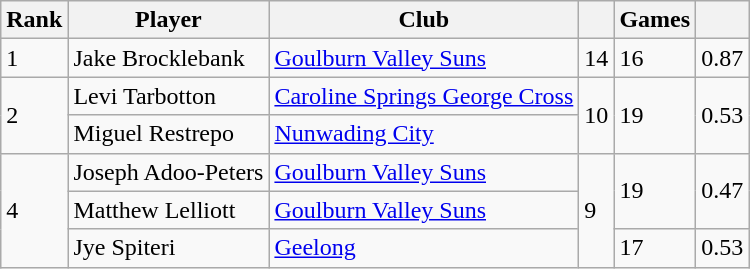<table class="wikitable">
<tr>
<th>Rank</th>
<th>Player</th>
<th>Club</th>
<th></th>
<th>Games</th>
<th></th>
</tr>
<tr>
<td>1</td>
<td>Jake Brocklebank</td>
<td><a href='#'>Goulburn Valley Suns</a></td>
<td>14</td>
<td>16</td>
<td>0.87</td>
</tr>
<tr>
<td rowspan="2">2</td>
<td>Levi Tarbotton</td>
<td><a href='#'>Caroline Springs George Cross</a></td>
<td rowspan="2">10</td>
<td rowspan="2">19</td>
<td rowspan="2">0.53</td>
</tr>
<tr>
<td>Miguel Restrepo</td>
<td><a href='#'>Nunwading City</a></td>
</tr>
<tr>
<td rowspan="3">4</td>
<td>Joseph Adoo-Peters</td>
<td><a href='#'>Goulburn Valley Suns</a></td>
<td rowspan="3">9</td>
<td rowspan="2">19</td>
<td rowspan="2">0.47</td>
</tr>
<tr>
<td>Matthew Lelliott</td>
<td><a href='#'>Goulburn Valley Suns</a></td>
</tr>
<tr>
<td>Jye Spiteri</td>
<td><a href='#'>Geelong</a></td>
<td>17</td>
<td>0.53</td>
</tr>
</table>
